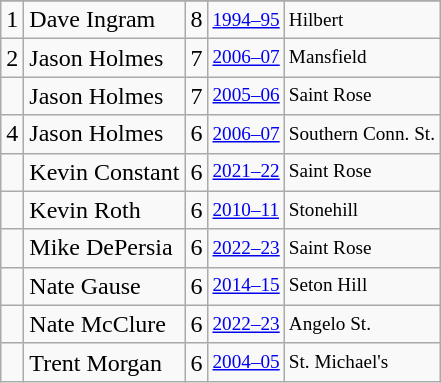<table class="wikitable">
<tr>
</tr>
<tr>
<td>1</td>
<td>Dave Ingram</td>
<td>8</td>
<td style="font-size:80%;"><a href='#'>1994–95</a></td>
<td style="font-size:80%;">Hilbert</td>
</tr>
<tr>
<td>2</td>
<td>Jason Holmes</td>
<td>7</td>
<td style="font-size:80%;"><a href='#'>2006–07</a></td>
<td style="font-size:80%;">Mansfield</td>
</tr>
<tr>
<td></td>
<td>Jason Holmes</td>
<td>7</td>
<td style="font-size:80%;"><a href='#'>2005–06</a></td>
<td style="font-size:80%;">Saint Rose</td>
</tr>
<tr>
<td>4</td>
<td>Jason Holmes</td>
<td>6</td>
<td style="font-size:80%;"><a href='#'>2006–07</a></td>
<td style="font-size:80%;">Southern Conn. St.</td>
</tr>
<tr>
<td></td>
<td>Kevin Constant</td>
<td>6</td>
<td style="font-size:80%;"><a href='#'>2021–22</a></td>
<td style="font-size:80%;">Saint Rose</td>
</tr>
<tr>
<td></td>
<td>Kevin Roth</td>
<td>6</td>
<td style="font-size:80%;"><a href='#'>2010–11</a></td>
<td style="font-size:80%;">Stonehill</td>
</tr>
<tr>
<td></td>
<td>Mike DePersia</td>
<td>6</td>
<td style="font-size:80%;"><a href='#'>2022–23</a></td>
<td style="font-size:80%;">Saint Rose</td>
</tr>
<tr>
<td></td>
<td>Nate Gause</td>
<td>6</td>
<td style="font-size:80%;"><a href='#'>2014–15</a></td>
<td style="font-size:80%;">Seton Hill</td>
</tr>
<tr>
<td></td>
<td>Nate McClure</td>
<td>6</td>
<td style="font-size:80%;"><a href='#'>2022–23</a></td>
<td style="font-size:80%;">Angelo St.</td>
</tr>
<tr>
<td></td>
<td>Trent Morgan</td>
<td>6</td>
<td style="font-size:80%;"><a href='#'>2004–05</a></td>
<td style="font-size:80%;">St. Michael's</td>
</tr>
</table>
